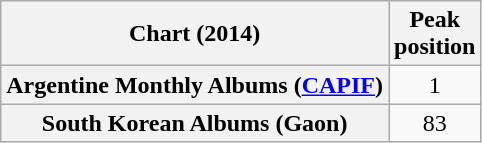<table class="wikitable sortable plainrowheaders" style="text-align:center">
<tr>
<th scope="col">Chart (2014)</th>
<th scope="col">Peak<br>position</th>
</tr>
<tr>
<th scope="row">Argentine Monthly Albums (<a href='#'>CAPIF</a>)</th>
<td>1</td>
</tr>
<tr>
<th scope="row">South Korean Albums (Gaon)</th>
<td>83</td>
</tr>
</table>
